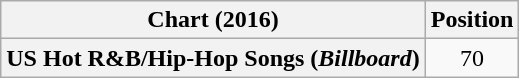<table class="wikitable plainrowheaders" style="text-align:center;">
<tr>
<th scope="col">Chart (2016)</th>
<th scope="col">Position</th>
</tr>
<tr>
<th scope="row">US Hot R&B/Hip-Hop Songs (<em>Billboard</em>)</th>
<td>70</td>
</tr>
</table>
